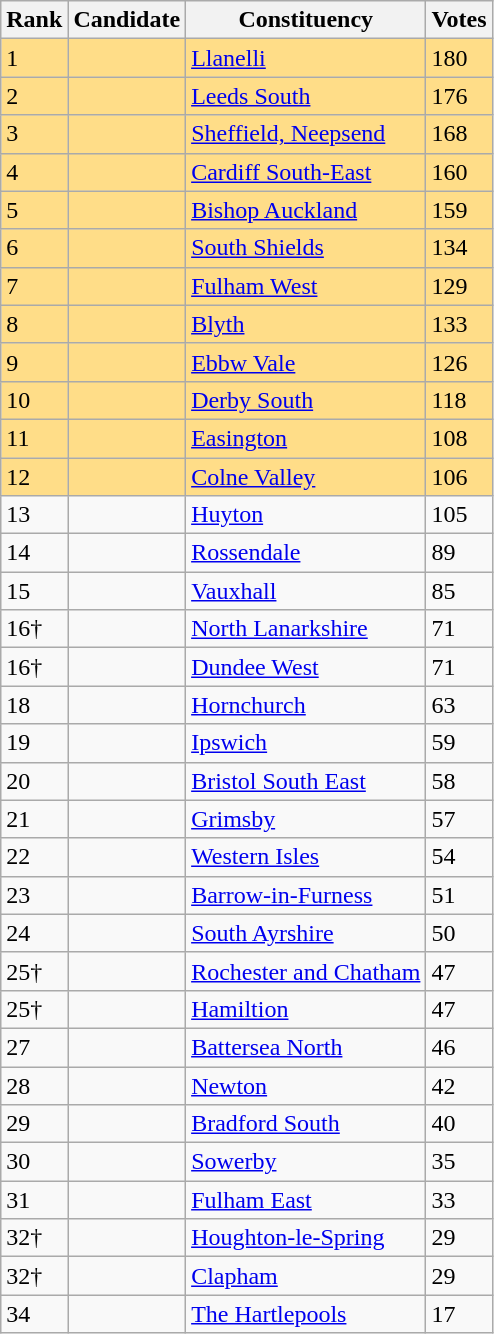<table class="wikitable sortable">
<tr>
<th>Rank<br></th>
<th>Candidate<br></th>
<th>Constituency<br></th>
<th>Votes<br></th>
</tr>
<tr bgcolor=ffdd88>
<td>1</td>
<td></td>
<td><a href='#'>Llanelli</a></td>
<td>180</td>
</tr>
<tr bgcolor=ffdd88>
<td>2</td>
<td></td>
<td><a href='#'>Leeds South</a></td>
<td>176</td>
</tr>
<tr bgcolor=ffdd88>
<td>3</td>
<td></td>
<td><a href='#'>Sheffield, Neepsend</a></td>
<td>168</td>
</tr>
<tr bgcolor=ffdd88>
<td>4</td>
<td></td>
<td><a href='#'>Cardiff South-East</a></td>
<td>160</td>
</tr>
<tr bgcolor=ffdd88>
<td>5</td>
<td></td>
<td><a href='#'>Bishop Auckland</a></td>
<td>159</td>
</tr>
<tr bgcolor=ffdd88>
<td>6</td>
<td></td>
<td><a href='#'>South Shields</a></td>
<td>134</td>
</tr>
<tr bgcolor=ffdd88>
<td>7</td>
<td></td>
<td><a href='#'>Fulham West</a></td>
<td>129</td>
</tr>
<tr bgcolor=ffdd88>
<td>8</td>
<td></td>
<td><a href='#'>Blyth</a></td>
<td>133</td>
</tr>
<tr bgcolor=ffdd88>
<td>9</td>
<td></td>
<td><a href='#'>Ebbw Vale</a></td>
<td>126</td>
</tr>
<tr bgcolor=ffdd88>
<td>10</td>
<td></td>
<td><a href='#'>Derby South</a></td>
<td>118</td>
</tr>
<tr bgcolor=ffdd88>
<td>11</td>
<td></td>
<td><a href='#'>Easington</a></td>
<td>108</td>
</tr>
<tr bgcolor=ffdd88>
<td>12</td>
<td></td>
<td><a href='#'>Colne Valley</a></td>
<td>106</td>
</tr>
<tr>
<td>13</td>
<td></td>
<td><a href='#'>Huyton</a></td>
<td>105</td>
</tr>
<tr>
<td>14</td>
<td></td>
<td><a href='#'>Rossendale</a></td>
<td>89</td>
</tr>
<tr>
<td>15</td>
<td></td>
<td><a href='#'>Vauxhall</a></td>
<td>85</td>
</tr>
<tr>
<td>16†</td>
<td></td>
<td><a href='#'>North Lanarkshire</a></td>
<td>71</td>
</tr>
<tr>
<td>16†</td>
<td></td>
<td><a href='#'>Dundee West</a></td>
<td>71</td>
</tr>
<tr>
<td>18</td>
<td></td>
<td><a href='#'>Hornchurch</a></td>
<td>63</td>
</tr>
<tr>
<td>19</td>
<td></td>
<td><a href='#'>Ipswich</a></td>
<td>59</td>
</tr>
<tr>
<td>20</td>
<td></td>
<td><a href='#'>Bristol South East</a></td>
<td>58</td>
</tr>
<tr>
<td>21</td>
<td></td>
<td><a href='#'>Grimsby</a></td>
<td>57</td>
</tr>
<tr>
<td>22</td>
<td></td>
<td><a href='#'>Western Isles</a></td>
<td>54</td>
</tr>
<tr>
<td>23</td>
<td></td>
<td><a href='#'>Barrow-in-Furness</a></td>
<td>51</td>
</tr>
<tr>
<td>24</td>
<td></td>
<td><a href='#'>South Ayrshire</a></td>
<td>50</td>
</tr>
<tr>
<td>25†</td>
<td></td>
<td><a href='#'>Rochester and Chatham</a></td>
<td>47</td>
</tr>
<tr>
<td>25†</td>
<td></td>
<td><a href='#'>Hamiltion</a></td>
<td>47</td>
</tr>
<tr>
<td>27</td>
<td></td>
<td><a href='#'>Battersea North</a></td>
<td>46</td>
</tr>
<tr>
<td>28</td>
<td></td>
<td><a href='#'>Newton</a></td>
<td>42</td>
</tr>
<tr>
<td>29</td>
<td></td>
<td><a href='#'>Bradford South</a></td>
<td>40</td>
</tr>
<tr>
<td>30</td>
<td></td>
<td><a href='#'>Sowerby</a></td>
<td>35</td>
</tr>
<tr>
<td>31</td>
<td></td>
<td><a href='#'>Fulham East</a></td>
<td>33</td>
</tr>
<tr>
<td>32†</td>
<td></td>
<td><a href='#'>Houghton-le-Spring</a></td>
<td>29</td>
</tr>
<tr>
<td>32†</td>
<td></td>
<td><a href='#'>Clapham</a></td>
<td>29</td>
</tr>
<tr>
<td>34</td>
<td></td>
<td><a href='#'>The Hartlepools</a></td>
<td>17</td>
</tr>
</table>
